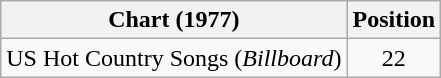<table class="wikitable">
<tr>
<th>Chart (1977)</th>
<th>Position</th>
</tr>
<tr>
<td>US Hot Country Songs (<em>Billboard</em>)</td>
<td align="center">22</td>
</tr>
</table>
